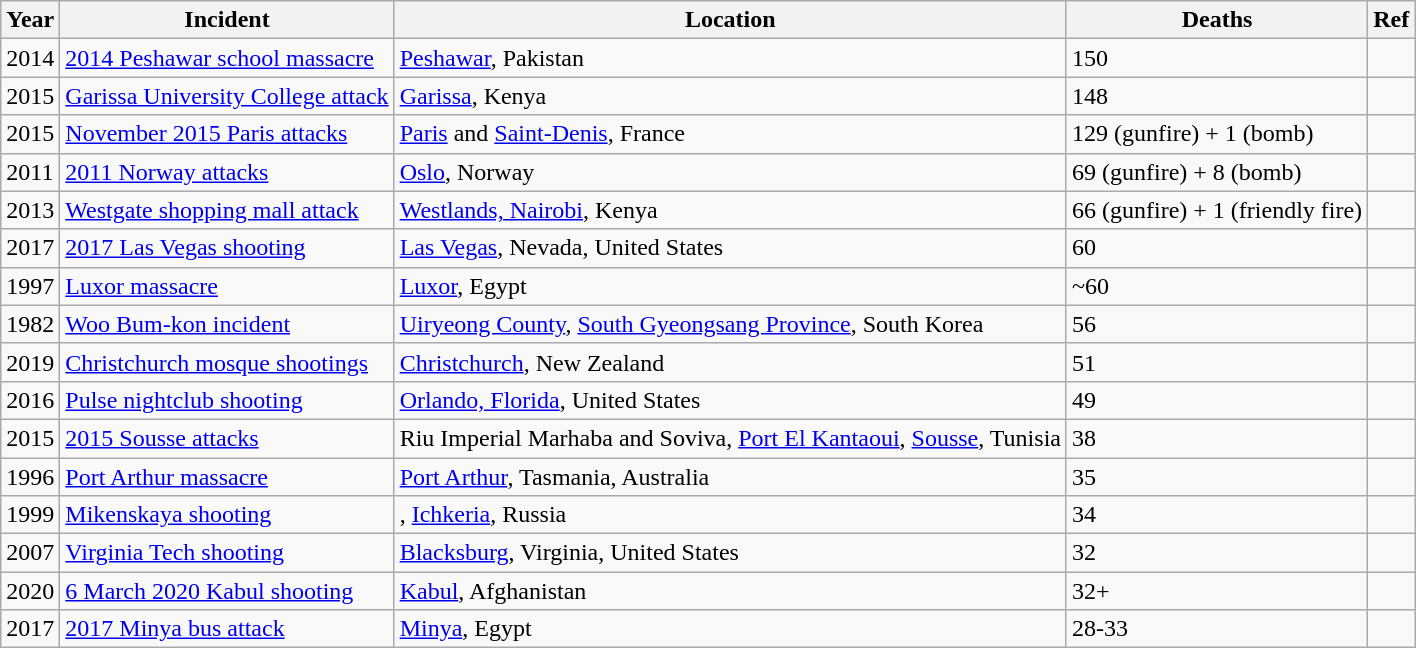<table class="wikitable">
<tr>
<th>Year</th>
<th>Incident</th>
<th>Location</th>
<th>Deaths</th>
<th>Ref</th>
</tr>
<tr>
<td>2014</td>
<td><a href='#'>2014 Peshawar school massacre</a></td>
<td><a href='#'>Peshawar</a>, Pakistan</td>
<td>150</td>
<td></td>
</tr>
<tr>
<td>2015</td>
<td><a href='#'>Garissa University College attack</a></td>
<td><a href='#'>Garissa</a>, Kenya</td>
<td>148</td>
<td></td>
</tr>
<tr>
<td>2015</td>
<td><a href='#'>November 2015 Paris attacks</a></td>
<td><a href='#'>Paris</a> and <a href='#'>Saint-Denis</a>, France</td>
<td>129 (gunfire) + 1 (bomb)</td>
<td></td>
</tr>
<tr>
<td>2011</td>
<td><a href='#'>2011 Norway attacks</a></td>
<td><a href='#'>Oslo</a>, Norway</td>
<td>69 (gunfire) + 8 (bomb)</td>
<td></td>
</tr>
<tr>
<td>2013</td>
<td><a href='#'>Westgate shopping mall attack</a></td>
<td><a href='#'>Westlands, Nairobi</a>, Kenya</td>
<td>66 (gunfire) + 1 (friendly fire)</td>
<td></td>
</tr>
<tr>
<td>2017</td>
<td><a href='#'>2017 Las Vegas shooting</a></td>
<td><a href='#'>Las Vegas</a>, Nevada, United States</td>
<td>60</td>
<td></td>
</tr>
<tr>
<td>1997</td>
<td><a href='#'>Luxor massacre</a></td>
<td><a href='#'>Luxor</a>, Egypt</td>
<td>~60</td>
<td></td>
</tr>
<tr>
<td>1982</td>
<td><a href='#'>Woo Bum-kon incident</a></td>
<td><a href='#'>Uiryeong County</a>, <a href='#'>South Gyeongsang Province</a>, South Korea</td>
<td>56</td>
<td></td>
</tr>
<tr>
<td>2019</td>
<td><a href='#'>Christchurch mosque shootings</a></td>
<td><a href='#'>Christchurch</a>, New Zealand</td>
<td>51</td>
<td></td>
</tr>
<tr>
<td>2016</td>
<td><a href='#'>Pulse nightclub shooting</a></td>
<td><a href='#'>Orlando, Florida</a>, United States</td>
<td>49</td>
<td></td>
</tr>
<tr>
<td>2015</td>
<td><a href='#'>2015 Sousse attacks</a></td>
<td>Riu Imperial Marhaba and Soviva, <a href='#'>Port El Kantaoui</a>, <a href='#'>Sousse</a>, Tunisia</td>
<td>38</td>
<td></td>
</tr>
<tr>
<td>1996</td>
<td><a href='#'>Port Arthur massacre</a></td>
<td><a href='#'>Port Arthur</a>, Tasmania, Australia</td>
<td>35</td>
<td></td>
</tr>
<tr>
<td>1999</td>
<td><a href='#'>Mikenskaya shooting</a></td>
<td>, <a href='#'>Ichkeria</a>, Russia</td>
<td>34</td>
<td></td>
</tr>
<tr>
<td>2007</td>
<td><a href='#'>Virginia Tech shooting</a></td>
<td><a href='#'>Blacksburg</a>, Virginia, United States</td>
<td>32</td>
<td></td>
</tr>
<tr>
<td>2020</td>
<td><a href='#'>6 March 2020 Kabul shooting</a></td>
<td><a href='#'>Kabul</a>, Afghanistan</td>
<td>32+</td>
<td></td>
</tr>
<tr>
<td>2017</td>
<td><a href='#'>2017 Minya bus attack</a></td>
<td><a href='#'>Minya</a>, Egypt</td>
<td>28-33</td>
<td></td>
</tr>
</table>
